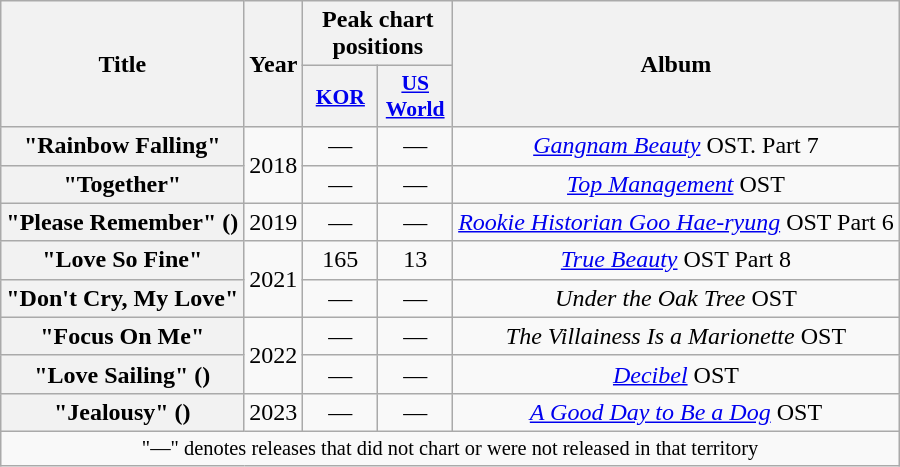<table class="wikitable plainrowheaders" style="text-align:center">
<tr>
<th scope="col" rowspan="2">Title</th>
<th scope="col" rowspan="2">Year</th>
<th scope="col" colspan="2">Peak chart positions</th>
<th scope="col" rowspan="2">Album</th>
</tr>
<tr>
<th scope="col" style="width:3em;font-size:90%"><a href='#'>KOR</a><br></th>
<th scope="col" style="width:3em;font-size:90%"><a href='#'>US World</a><br></th>
</tr>
<tr>
<th scope="row">"Rainbow Falling"</th>
<td rowspan="2">2018</td>
<td>—</td>
<td>—</td>
<td><em><a href='#'>Gangnam Beauty</a></em> OST. Part 7</td>
</tr>
<tr>
<th scope="row">"Together"</th>
<td>—</td>
<td>—</td>
<td><em><a href='#'>Top Management</a></em> OST</td>
</tr>
<tr>
<th scope="row">"Please Remember" ()</th>
<td>2019</td>
<td>—</td>
<td>—</td>
<td><em><a href='#'>Rookie Historian Goo Hae-ryung</a></em> OST Part 6</td>
</tr>
<tr>
<th scope="row">"Love So Fine"</th>
<td rowspan="2">2021</td>
<td>165</td>
<td>13</td>
<td><em><a href='#'>True Beauty</a></em> OST Part 8</td>
</tr>
<tr>
<th scope="row">"Don't Cry, My Love"</th>
<td>—</td>
<td>—</td>
<td><em> Under the Oak Tree</em> OST</td>
</tr>
<tr>
<th scope="row">"Focus On Me"</th>
<td rowspan="2">2022</td>
<td>—</td>
<td>—</td>
<td><em>The Villainess Is a Marionette</em> OST</td>
</tr>
<tr>
<th scope="row">"Love Sailing" ()</th>
<td>—</td>
<td>—</td>
<td><em><a href='#'>Decibel</a></em> OST</td>
</tr>
<tr>
<th scope="row">"Jealousy" ()</th>
<td>2023</td>
<td>—</td>
<td>—</td>
<td><em><a href='#'>A Good Day to Be a Dog</a></em> OST</td>
</tr>
<tr>
<td colspan="5" style="font-size:85%">"—" denotes releases that did not chart or were not released in that territory</td>
</tr>
</table>
